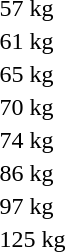<table>
<tr>
<td rowspan=2>57 kg<br></td>
<td rowspan=2></td>
<td rowspan=2></td>
<td></td>
</tr>
<tr>
<td></td>
</tr>
<tr>
<td rowspan=2>61 kg<br></td>
<td rowspan=2></td>
<td rowspan=2></td>
<td></td>
</tr>
<tr>
<td></td>
</tr>
<tr>
<td rowspan=2>65 kg<br></td>
<td rowspan=2></td>
<td rowspan=2></td>
<td></td>
</tr>
<tr>
<td></td>
</tr>
<tr>
<td rowspan=2>70 kg<br></td>
<td rowspan=2></td>
<td rowspan=2></td>
<td></td>
</tr>
<tr>
<td></td>
</tr>
<tr>
<td rowspan=2>74 kg<br></td>
<td rowspan=2></td>
<td rowspan=2></td>
<td></td>
</tr>
<tr>
<td></td>
</tr>
<tr>
<td rowspan=2>86 kg<br></td>
<td rowspan=2></td>
<td rowspan=2></td>
<td></td>
</tr>
<tr>
<td></td>
</tr>
<tr>
<td rowspan=2>97 kg<br></td>
<td rowspan=2></td>
<td rowspan=2></td>
<td></td>
</tr>
<tr>
<td></td>
</tr>
<tr>
<td rowspan=2>125 kg<br></td>
<td rowspan=2></td>
<td rowspan=2></td>
<td></td>
</tr>
<tr>
<td></td>
</tr>
</table>
